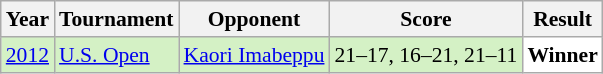<table class="sortable wikitable" style="font-size: 90%;">
<tr>
<th>Year</th>
<th>Tournament</th>
<th>Opponent</th>
<th>Score</th>
<th>Result</th>
</tr>
<tr style="background:#D4F1C5">
<td align="center"><a href='#'>2012</a></td>
<td align="left"><a href='#'>U.S. Open</a></td>
<td align="left"> <a href='#'>Kaori Imabeppu</a></td>
<td align="left">21–17, 16–21, 21–11</td>
<td style="text-align:left; background:white"> <strong>Winner</strong></td>
</tr>
</table>
